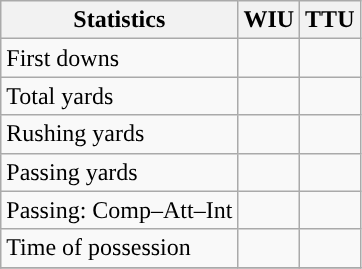<table class="wikitable" style="float: left;">
<tr>
<th>Statistics</th>
<th>WIU</th>
<th>TTU</th>
</tr>
<tr>
<td>First downs</td>
<td></td>
<td></td>
</tr>
<tr>
<td>Total yards</td>
<td></td>
<td></td>
</tr>
<tr>
<td>Rushing yards</td>
<td></td>
<td></td>
</tr>
<tr>
<td>Passing yards</td>
<td></td>
<td></td>
</tr>
<tr>
<td>Passing: Comp–Att–Int</td>
<td></td>
<td></td>
</tr>
<tr>
<td>Time of possession</td>
<td></td>
<td></td>
</tr>
<tr>
</tr>
</table>
